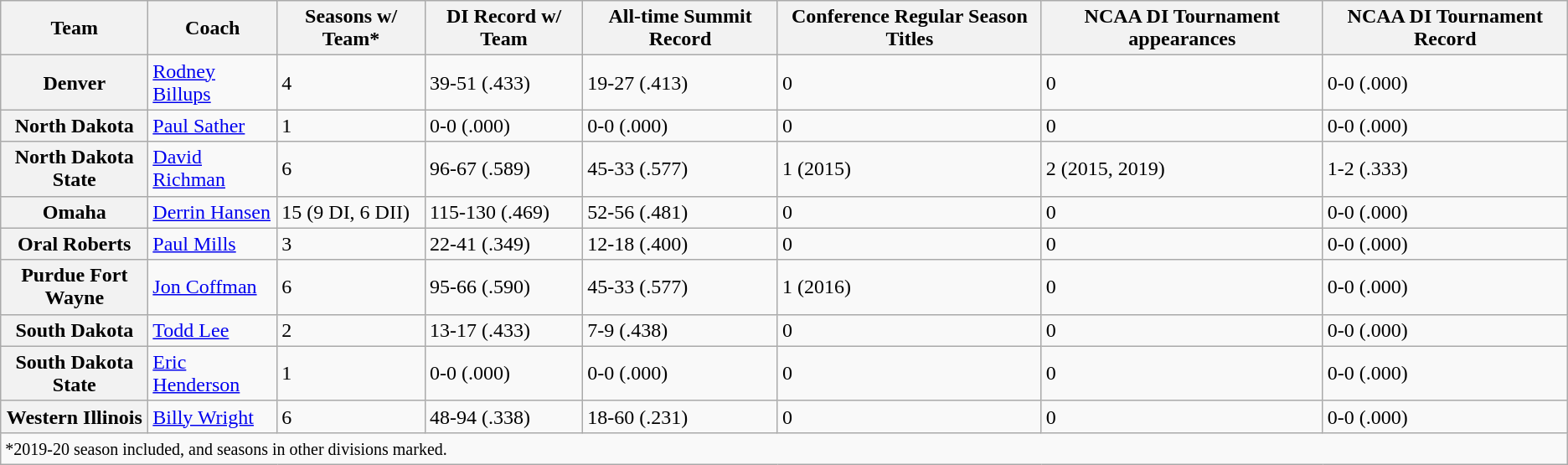<table class="wikitable sortable">
<tr>
<th width="110">Team</th>
<th>Coach</th>
<th>Seasons w/ Team*</th>
<th>DI Record w/ Team</th>
<th>All-time Summit Record</th>
<th>Conference Regular Season Titles</th>
<th>NCAA DI Tournament appearances</th>
<th>NCAA DI Tournament Record</th>
</tr>
<tr>
<th style=>Denver</th>
<td><a href='#'>Rodney Billups</a></td>
<td>4</td>
<td>39-51 (.433)</td>
<td>19-27 (.413)</td>
<td>0</td>
<td>0</td>
<td>0-0 (.000)</td>
</tr>
<tr>
<th style=>North Dakota</th>
<td><a href='#'>Paul Sather</a></td>
<td>1</td>
<td>0-0 (.000)</td>
<td>0-0 (.000)</td>
<td>0</td>
<td>0</td>
<td>0-0 (.000)</td>
</tr>
<tr>
<th style=>North Dakota State</th>
<td><a href='#'>David Richman</a></td>
<td>6</td>
<td>96-67 (.589)</td>
<td>45-33 (.577)</td>
<td>1 (2015)</td>
<td>2 (2015, 2019)</td>
<td>1-2 (.333)</td>
</tr>
<tr>
<th style=>Omaha</th>
<td><a href='#'>Derrin Hansen</a></td>
<td>15 (9 DI, 6 DII)</td>
<td>115-130 (.469)</td>
<td>52-56 (.481)</td>
<td>0</td>
<td>0</td>
<td>0-0 (.000)</td>
</tr>
<tr>
<th style=>Oral Roberts</th>
<td><a href='#'>Paul Mills</a></td>
<td>3</td>
<td>22-41 (.349)</td>
<td>12-18 (.400)</td>
<td>0</td>
<td>0</td>
<td>0-0 (.000)</td>
</tr>
<tr>
<th style=>Purdue Fort Wayne</th>
<td><a href='#'>Jon Coffman</a></td>
<td>6</td>
<td>95-66 (.590)</td>
<td>45-33 (.577)</td>
<td>1 (2016)</td>
<td>0</td>
<td>0-0 (.000)</td>
</tr>
<tr>
<th style=>South Dakota</th>
<td><a href='#'>Todd Lee</a></td>
<td>2</td>
<td>13-17 (.433)</td>
<td>7-9 (.438)</td>
<td>0</td>
<td>0</td>
<td>0-0 (.000)</td>
</tr>
<tr>
<th style=>South Dakota State</th>
<td><a href='#'>Eric Henderson</a></td>
<td>1</td>
<td>0-0 (.000)</td>
<td>0-0 (.000)</td>
<td>0</td>
<td>0</td>
<td>0-0 (.000)</td>
</tr>
<tr>
<th style=>Western Illinois</th>
<td><a href='#'>Billy Wright</a></td>
<td>6</td>
<td>48-94 (.338)</td>
<td>18-60 (.231)</td>
<td>0</td>
<td>0</td>
<td>0-0 (.000)</td>
</tr>
<tr class="sortbottom">
<td colspan=8><small>*2019-20 season included, and seasons in other divisions marked.</small></td>
</tr>
</table>
